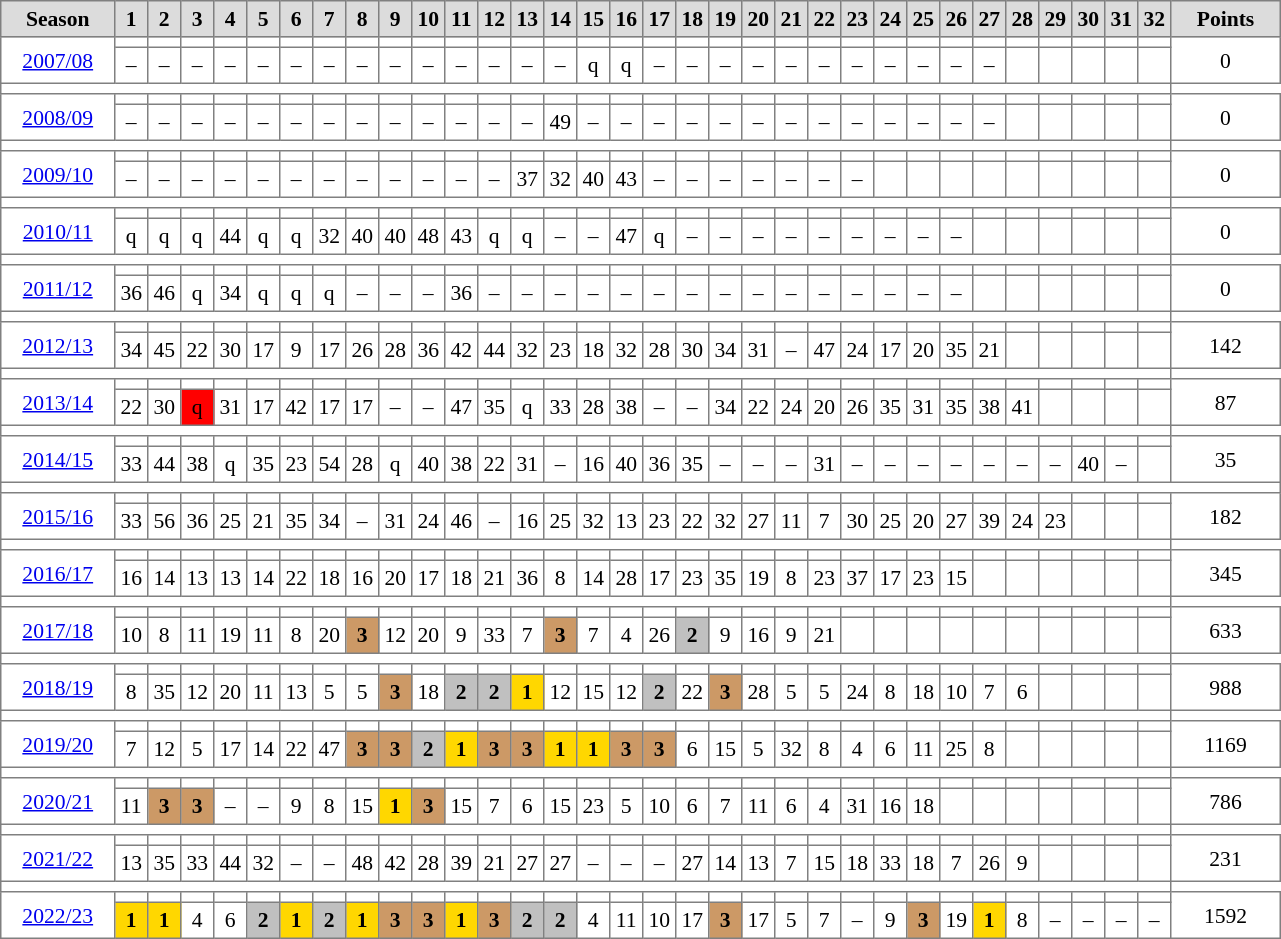<table cellpadding="3" cellspacing="0" border="1" style="background:#ffffff; font-size:90%; border:grey 1px; border-collapse:collapse;">
<tr style="background:#ccc; text-align:center;">
<td style="background:#DCDCDC;" width=69px><strong>Season</strong></td>
<td style="background:#DCDCDC;" width=15px><strong>1</strong></td>
<td style="background:#DCDCDC;" width=15px><strong>2</strong></td>
<td style="background:#DCDCDC;" width=15px><strong>3</strong></td>
<td style="background:#DCDCDC;" width=15px><strong>4</strong></td>
<td style="background:#DCDCDC;" width=15px><strong>5</strong></td>
<td style="background:#DCDCDC;" width=15px><strong>6</strong></td>
<td style="background:#DCDCDC;" width=15px><strong>7</strong></td>
<td style="background:#DCDCDC;" width=15px><strong>8</strong></td>
<td style="background:#DCDCDC;" width=15px><strong>9</strong></td>
<td style="background:#DCDCDC;" width=15px><strong>10</strong></td>
<td style="background:#DCDCDC;" width=15px><strong>11</strong></td>
<td style="background:#DCDCDC;" width=15px><strong>12</strong></td>
<td style="background:#DCDCDC;" width=15px><strong>13</strong></td>
<td style="background:#DCDCDC;" width=15px><strong>14</strong></td>
<td style="background:#DCDCDC;" width=15px><strong>15</strong></td>
<td style="background:#DCDCDC;" width=15px><strong>16</strong></td>
<td style="background:#DCDCDC;" width=15px><strong>17</strong></td>
<td style="background:#DCDCDC;" width=15px><strong>18</strong></td>
<td style="background:#DCDCDC;" width=15px><strong>19</strong></td>
<td style="background:#DCDCDC;" width=15px><strong>20</strong></td>
<td style="background:#DCDCDC;" width=15px><strong>21</strong></td>
<td style="background:#DCDCDC;" width=15px><strong>22</strong></td>
<td style="background:#DCDCDC;" width=15px><strong>23</strong></td>
<td style="background:#DCDCDC;" width=15px><strong>24</strong></td>
<td style="background:#DCDCDC;" width=15px><strong>25</strong></td>
<td style="background:#DCDCDC;" width=15px><strong>26</strong></td>
<td style="background:#DCDCDC;" width=15px><strong>27</strong></td>
<td style="background:#DCDCDC;" width=15px><strong>28</strong></td>
<td style="background:#DCDCDC;" width=15px><strong>29</strong></td>
<td style="background:#DCDCDC;" width=15px><strong>30</strong></td>
<td style="background:#DCDCDC;" width=15px><strong>31</strong></td>
<td style="background:#DCDCDC;" width=15px><strong>32</strong></td>
<td style="background:#DCDCDC;" width=30px><strong>Points</strong></td>
</tr>
<tr align=center>
<td rowspan=2 width=66px><a href='#'>2007/08</a></td>
<th></th>
<th></th>
<th></th>
<th></th>
<th></th>
<th></th>
<th></th>
<th></th>
<th></th>
<th></th>
<th></th>
<th></th>
<th></th>
<th></th>
<th></th>
<th></th>
<th></th>
<th></th>
<th></th>
<th></th>
<th></th>
<th></th>
<th></th>
<th></th>
<th></th>
<th></th>
<th></th>
<th></th>
<th></th>
<th></th>
<th></th>
<th></th>
<td rowspan=2 width=66px>0</td>
</tr>
<tr align=center>
<td>–</td>
<td>–</td>
<td>–</td>
<td>–</td>
<td>–</td>
<td>–</td>
<td>–</td>
<td>–</td>
<td>–</td>
<td>–</td>
<td>–</td>
<td>–</td>
<td>–</td>
<td>–</td>
<td>q</td>
<td>q</td>
<td>–</td>
<td>–</td>
<td>–</td>
<td>–</td>
<td>–</td>
<td>–</td>
<td>–</td>
<td>–</td>
<td>–</td>
<td>–</td>
<td>–</td>
<th></th>
<th></th>
<th></th>
<th></th>
<th></th>
</tr>
<tr>
<td colspan=33></td>
</tr>
<tr align=center>
<td rowspan=2 width=66px><a href='#'>2008/09</a></td>
<th></th>
<th></th>
<th></th>
<th></th>
<th></th>
<th></th>
<th></th>
<th></th>
<th></th>
<th></th>
<th></th>
<th></th>
<th></th>
<th></th>
<th></th>
<th></th>
<th></th>
<th></th>
<th></th>
<th></th>
<th></th>
<th></th>
<th></th>
<th></th>
<th></th>
<th></th>
<th></th>
<th></th>
<th></th>
<th></th>
<th></th>
<th></th>
<td rowspan=2 width=66px>0</td>
</tr>
<tr align=center>
<td>–</td>
<td>–</td>
<td>–</td>
<td>–</td>
<td>–</td>
<td>–</td>
<td>–</td>
<td>–</td>
<td>–</td>
<td>–</td>
<td>–</td>
<td>–</td>
<td>–</td>
<td>49</td>
<td>–</td>
<td>–</td>
<td>–</td>
<td>–</td>
<td>–</td>
<td>–</td>
<td>–</td>
<td>–</td>
<td>–</td>
<td>–</td>
<td>–</td>
<td>–</td>
<td>–</td>
<th></th>
<th></th>
<th></th>
<th></th>
<th></th>
</tr>
<tr>
<td colspan=33></td>
</tr>
<tr align=center>
<td rowspan=2 width=66px><a href='#'>2009/10</a></td>
<th></th>
<th></th>
<th></th>
<th></th>
<th></th>
<th></th>
<th></th>
<th></th>
<th></th>
<th></th>
<th></th>
<th></th>
<th></th>
<th></th>
<th></th>
<th></th>
<th></th>
<th></th>
<th></th>
<th></th>
<th></th>
<th></th>
<th></th>
<th></th>
<th></th>
<th></th>
<th></th>
<th></th>
<th></th>
<th></th>
<th></th>
<th></th>
<td rowspan=2 width=66px>0</td>
</tr>
<tr align=center>
<td>–</td>
<td>–</td>
<td>–</td>
<td>–</td>
<td>–</td>
<td>–</td>
<td>–</td>
<td>–</td>
<td>–</td>
<td>–</td>
<td>–</td>
<td>–</td>
<td>37</td>
<td>32</td>
<td>40</td>
<td>43</td>
<td>–</td>
<td>–</td>
<td>–</td>
<td>–</td>
<td>–</td>
<td>–</td>
<td>–</td>
<th></th>
<th></th>
<th></th>
<th></th>
<th></th>
<th></th>
<th></th>
<th></th>
<th></th>
</tr>
<tr>
<td colspan=33></td>
</tr>
<tr align=center>
<td rowspan=2 width=66px><a href='#'>2010/11</a></td>
<th></th>
<th></th>
<th></th>
<th></th>
<th></th>
<th></th>
<th></th>
<th></th>
<th></th>
<th></th>
<th></th>
<th></th>
<th></th>
<th></th>
<th></th>
<th></th>
<th></th>
<th></th>
<th></th>
<th></th>
<th></th>
<th></th>
<th></th>
<th></th>
<th></th>
<th></th>
<th></th>
<th></th>
<th></th>
<th></th>
<th></th>
<th></th>
<td rowspan=2 width=66px>0</td>
</tr>
<tr align=center>
<td>q</td>
<td>q</td>
<td>q</td>
<td>44</td>
<td>q</td>
<td>q</td>
<td>32</td>
<td>40</td>
<td>40</td>
<td>48</td>
<td>43</td>
<td>q</td>
<td>q</td>
<td>–</td>
<td>–</td>
<td>47</td>
<td>q</td>
<td>–</td>
<td>–</td>
<td>–</td>
<td>–</td>
<td>–</td>
<td>–</td>
<td>–</td>
<td>–</td>
<td>–</td>
<th></th>
<th></th>
<th></th>
<th></th>
<th></th>
<th></th>
</tr>
<tr>
<td colspan=33></td>
</tr>
<tr align=center>
<td rowspan=2 width=66px><a href='#'>2011/12</a></td>
<th></th>
<th></th>
<th></th>
<th></th>
<th></th>
<th></th>
<th></th>
<th></th>
<th></th>
<th></th>
<th></th>
<th></th>
<th></th>
<th></th>
<th></th>
<th></th>
<th></th>
<th></th>
<th></th>
<th></th>
<th></th>
<th></th>
<th></th>
<th></th>
<th></th>
<th></th>
<th></th>
<th></th>
<th></th>
<th></th>
<th></th>
<th></th>
<td rowspan=2 width=66px>0</td>
</tr>
<tr align=center>
<td>36</td>
<td>46</td>
<td>q</td>
<td>34</td>
<td>q</td>
<td>q</td>
<td>q</td>
<td>–</td>
<td>–</td>
<td>–</td>
<td>36</td>
<td>–</td>
<td>–</td>
<td>–</td>
<td>–</td>
<td>–</td>
<td>–</td>
<td>–</td>
<td>–</td>
<td>–</td>
<td>–</td>
<td>–</td>
<td>–</td>
<td>–</td>
<td>–</td>
<td>–</td>
<th></th>
<th></th>
<th></th>
<th></th>
<th></th>
<th></th>
</tr>
<tr>
<td colspan=33></td>
</tr>
<tr align=center>
<td rowspan=2 width=66px><a href='#'>2012/13</a></td>
<th></th>
<th></th>
<th></th>
<th></th>
<th></th>
<th></th>
<th></th>
<th></th>
<th></th>
<th></th>
<th></th>
<th></th>
<th></th>
<th></th>
<th></th>
<th></th>
<th></th>
<th></th>
<th></th>
<th></th>
<th></th>
<th></th>
<th></th>
<th></th>
<th></th>
<th></th>
<th></th>
<th></th>
<th></th>
<th></th>
<th></th>
<th></th>
<td rowspan=2 width=66px>142</td>
</tr>
<tr align=center>
<td>34</td>
<td>45</td>
<td>22</td>
<td>30</td>
<td>17</td>
<td>9</td>
<td>17</td>
<td>26</td>
<td>28</td>
<td>36</td>
<td>42</td>
<td>44</td>
<td>32</td>
<td>23</td>
<td>18</td>
<td>32</td>
<td>28</td>
<td>30</td>
<td>34</td>
<td>31</td>
<td>–</td>
<td>47</td>
<td>24</td>
<td>17</td>
<td>20</td>
<td>35</td>
<td>21</td>
<th></th>
<th></th>
<th></th>
<th></th>
<th></th>
</tr>
<tr>
<td colspan=33></td>
</tr>
<tr align=center>
<td rowspan=2 width=66px><a href='#'>2013/14</a></td>
<th></th>
<th></th>
<th></th>
<th></th>
<th></th>
<th></th>
<th></th>
<th></th>
<th></th>
<th></th>
<th></th>
<th></th>
<th></th>
<th></th>
<th></th>
<th></th>
<th></th>
<th></th>
<th></th>
<th></th>
<th></th>
<th></th>
<th></th>
<th></th>
<th></th>
<th></th>
<th></th>
<th></th>
<th></th>
<th></th>
<th></th>
<th></th>
<td rowspan=2 width=66px>87</td>
</tr>
<tr align=center>
<td>22</td>
<td>30</td>
<td bgcolor=red>q</td>
<td>31</td>
<td>17</td>
<td>42</td>
<td>17</td>
<td>17</td>
<td>–</td>
<td>–</td>
<td>47</td>
<td>35</td>
<td>q</td>
<td>33</td>
<td>28</td>
<td>38</td>
<td>–</td>
<td>–</td>
<td>34</td>
<td>22</td>
<td>24</td>
<td>20</td>
<td>26</td>
<td>35</td>
<td>31</td>
<td>35</td>
<td>38</td>
<td>41</td>
<th></th>
<th></th>
<th></th>
<th></th>
</tr>
<tr>
<td colspan=33></td>
</tr>
<tr align=center>
<td rowspan=2 width=66px><a href='#'>2014/15</a></td>
<th></th>
<th></th>
<th></th>
<th></th>
<th></th>
<th></th>
<th></th>
<th></th>
<th></th>
<th></th>
<th></th>
<th></th>
<th></th>
<th></th>
<th></th>
<th></th>
<th></th>
<th></th>
<th></th>
<th></th>
<th></th>
<th></th>
<th></th>
<th></th>
<th></th>
<th></th>
<th></th>
<th></th>
<th></th>
<th></th>
<th></th>
<th></th>
<td rowspan=2 width=66px>35</td>
</tr>
<tr align=center>
<td>33</td>
<td>44</td>
<td>38</td>
<td>q</td>
<td>35</td>
<td>23</td>
<td>54</td>
<td>28</td>
<td>q</td>
<td>40</td>
<td>38</td>
<td>22</td>
<td>31</td>
<td>–</td>
<td>16</td>
<td>40</td>
<td>36</td>
<td>35</td>
<td>–</td>
<td>–</td>
<td>–</td>
<td>31</td>
<td>–</td>
<td>–</td>
<td>–</td>
<td>–</td>
<td>–</td>
<td>–</td>
<td>–</td>
<td>40</td>
<td>–</td>
<th></th>
</tr>
<tr>
<td colspan=34></td>
</tr>
<tr align=center>
<td rowspan=2 width=66px><a href='#'>2015/16</a></td>
<th></th>
<th></th>
<th></th>
<th></th>
<th></th>
<th></th>
<th></th>
<th></th>
<th></th>
<th></th>
<th></th>
<th></th>
<th></th>
<th></th>
<th></th>
<th></th>
<th></th>
<th></th>
<th></th>
<th></th>
<th></th>
<th></th>
<th></th>
<th></th>
<th></th>
<th></th>
<th></th>
<th></th>
<th></th>
<th></th>
<th></th>
<th></th>
<td rowspan=2 width=66px>182</td>
</tr>
<tr align=center>
<td>33</td>
<td>56</td>
<td>36</td>
<td>25</td>
<td>21</td>
<td>35</td>
<td>34</td>
<td>–</td>
<td>31</td>
<td>24</td>
<td>46</td>
<td>–</td>
<td>16</td>
<td>25</td>
<td>32</td>
<td>13</td>
<td>23</td>
<td>22</td>
<td>32</td>
<td>27</td>
<td>11</td>
<td>7</td>
<td>30</td>
<td>25</td>
<td>20</td>
<td>27</td>
<td>39</td>
<td>24</td>
<td>23</td>
<td></td>
<td></td>
<td></td>
</tr>
<tr>
<td colspan=33></td>
</tr>
<tr align=center>
<td rowspan="2" style="width:66px;"><a href='#'>2016/17</a></td>
<th></th>
<th></th>
<th></th>
<th></th>
<th></th>
<th></th>
<th></th>
<th></th>
<th></th>
<th></th>
<th></th>
<th></th>
<th></th>
<th></th>
<th></th>
<th></th>
<th></th>
<th></th>
<th></th>
<th></th>
<th></th>
<th></th>
<th></th>
<th></th>
<th></th>
<th></th>
<th></th>
<th></th>
<th></th>
<th></th>
<th></th>
<th></th>
<td rowspan="2" style="width:66px;">345</td>
</tr>
<tr align=center>
<td>16</td>
<td>14</td>
<td>13</td>
<td>13</td>
<td>14</td>
<td>22</td>
<td>18</td>
<td>16</td>
<td>20</td>
<td>17</td>
<td>18</td>
<td>21</td>
<td>36</td>
<td>8</td>
<td>14</td>
<td>28</td>
<td>17</td>
<td>23</td>
<td>35</td>
<td>19</td>
<td>8</td>
<td>23</td>
<td>37</td>
<td>17</td>
<td>23</td>
<td>15</td>
<td></td>
<td></td>
<td></td>
<td></td>
<td></td>
<td></td>
</tr>
<tr>
<td colspan=33></td>
</tr>
<tr align=center>
<td rowspan="2" style="width:66px;"><a href='#'>2017/18</a></td>
<th></th>
<th></th>
<th></th>
<th></th>
<th></th>
<th></th>
<th></th>
<th></th>
<th></th>
<th></th>
<th></th>
<th></th>
<th></th>
<th></th>
<th></th>
<th></th>
<th></th>
<th></th>
<th></th>
<th></th>
<th></th>
<th></th>
<th></th>
<th></th>
<th></th>
<th></th>
<th></th>
<th></th>
<th></th>
<th></th>
<th></th>
<th></th>
<td rowspan="2" style="width:66px;">633</td>
</tr>
<tr align=center>
<td>10</td>
<td>8</td>
<td>11</td>
<td>19</td>
<td>11</td>
<td>8</td>
<td>20</td>
<td bgcolor=#cc9966><strong>3</strong></td>
<td>12</td>
<td>20</td>
<td>9</td>
<td>33</td>
<td>7</td>
<td bgcolor=#cc9966><strong>3</strong></td>
<td>7</td>
<td>4</td>
<td>26</td>
<td bgcolor=silver><strong>2</strong></td>
<td>9</td>
<td>16</td>
<td>9</td>
<td>21</td>
<td></td>
<td></td>
<td></td>
<td></td>
<td></td>
<td></td>
<td></td>
<td></td>
<td></td>
<td></td>
</tr>
<tr>
<td colspan=33></td>
</tr>
<tr align=center>
<td rowspan="2" style="width:66px;"><a href='#'>2018/19</a></td>
<th></th>
<th></th>
<th></th>
<th></th>
<th></th>
<th></th>
<th></th>
<th></th>
<th></th>
<th></th>
<th></th>
<th></th>
<th></th>
<th></th>
<th></th>
<th></th>
<th></th>
<th></th>
<th></th>
<th></th>
<th></th>
<th></th>
<th></th>
<th></th>
<th></th>
<th></th>
<th></th>
<th></th>
<th></th>
<th></th>
<th></th>
<th></th>
<td rowspan="2" style="width:66px;">988</td>
</tr>
<tr align=center>
<td>8</td>
<td>35</td>
<td>12</td>
<td>20</td>
<td>11</td>
<td>13</td>
<td>5</td>
<td>5</td>
<td bgcolor=#cc9966><strong>3</strong></td>
<td>18</td>
<td bgcolor=silver><strong>2</strong></td>
<td bgcolor=silver><strong>2</strong></td>
<td bgcolor=gold><strong>1</strong></td>
<td>12</td>
<td>15</td>
<td>12</td>
<td bgcolor=silver><strong>2</strong></td>
<td>22</td>
<td bgcolor=#cc9966><strong>3</strong></td>
<td>28</td>
<td>5</td>
<td>5</td>
<td>24</td>
<td>8</td>
<td>18</td>
<td>10</td>
<td>7</td>
<td>6</td>
<td></td>
<td></td>
<td></td>
<td></td>
</tr>
<tr>
<td colspan=33></td>
</tr>
<tr align=center>
<td rowspan="2" style="width:66px;"><a href='#'>2019/20</a></td>
<th></th>
<th></th>
<th></th>
<th></th>
<th></th>
<th></th>
<th></th>
<th></th>
<th></th>
<th></th>
<th></th>
<th></th>
<th></th>
<th></th>
<th></th>
<th></th>
<th></th>
<th></th>
<th></th>
<th></th>
<th></th>
<th></th>
<th></th>
<th></th>
<th></th>
<th></th>
<th></th>
<th></th>
<th></th>
<th></th>
<th></th>
<th></th>
<td rowspan="2" style="width:66px;">1169</td>
</tr>
<tr align=center>
<td>7</td>
<td>12</td>
<td>5</td>
<td>17</td>
<td>14</td>
<td>22</td>
<td>47</td>
<td bgcolor=#cc9966><strong>3</strong></td>
<td bgcolor=#cc9966><strong>3</strong></td>
<td bgcolor=silver><strong>2</strong></td>
<td bgcolor=gold><strong>1</strong></td>
<td bgcolor=#cc9966><strong>3</strong></td>
<td bgcolor=#cc9966><strong>3</strong></td>
<td bgcolor=gold><strong>1</strong></td>
<td bgcolor=gold><strong>1</strong></td>
<td bgcolor=#cc9966><strong>3</strong></td>
<td bgcolor=#cc9966><strong>3</strong></td>
<td>6</td>
<td>15</td>
<td>5</td>
<td>32</td>
<td>8</td>
<td>4</td>
<td>6</td>
<td>11</td>
<td>25</td>
<td>8</td>
<td></td>
<td></td>
<td></td>
<td></td>
<td></td>
</tr>
<tr>
<td colspan=33></td>
</tr>
<tr align=center>
<td rowspan="2" style="width:66px;"><a href='#'>2020/21</a></td>
<th></th>
<th></th>
<th></th>
<th></th>
<th></th>
<th></th>
<th></th>
<th></th>
<th></th>
<th></th>
<th></th>
<th></th>
<th></th>
<th></th>
<th></th>
<th></th>
<th></th>
<th></th>
<th></th>
<th></th>
<th></th>
<th></th>
<th></th>
<th></th>
<th></th>
<th></th>
<th></th>
<th></th>
<th></th>
<th></th>
<th></th>
<th></th>
<td rowspan="2" style="width:66px;">786</td>
</tr>
<tr align=center>
<td>11</td>
<td bgcolor=#cc9966><strong>3</strong></td>
<td bgcolor=#cc9966><strong>3</strong></td>
<td>–</td>
<td>–</td>
<td>9</td>
<td>8</td>
<td>15</td>
<td bgcolor=gold><strong>1</strong></td>
<td bgcolor=#cc9966><strong>3</strong></td>
<td>15</td>
<td>7</td>
<td>6</td>
<td>15</td>
<td>23</td>
<td>5</td>
<td>10</td>
<td>6</td>
<td>7</td>
<td>11</td>
<td>6</td>
<td>4</td>
<td>31</td>
<td>16</td>
<td>18</td>
<td></td>
<td></td>
<td></td>
<td></td>
<td></td>
<td></td>
<td></td>
</tr>
<tr>
<td colspan=33></td>
</tr>
<tr align=center>
<td rowspan="2" style="width:66px;"><a href='#'>2021/22</a></td>
<th></th>
<th></th>
<th></th>
<th></th>
<th></th>
<th></th>
<th></th>
<th></th>
<th></th>
<th></th>
<th></th>
<th></th>
<th></th>
<th></th>
<th></th>
<th></th>
<th></th>
<th></th>
<th></th>
<th></th>
<th></th>
<th></th>
<th></th>
<th></th>
<th></th>
<th></th>
<th></th>
<th></th>
<th></th>
<th></th>
<th></th>
<th></th>
<td rowspan="2" style="width:66px;">231</td>
</tr>
<tr align=center>
<td>13</td>
<td>35</td>
<td>33</td>
<td>44</td>
<td>32</td>
<td>–</td>
<td>–</td>
<td>48</td>
<td>42</td>
<td>28</td>
<td>39</td>
<td>21</td>
<td>27</td>
<td>27</td>
<td>–</td>
<td>–</td>
<td>–</td>
<td>27</td>
<td>14</td>
<td>13</td>
<td>7</td>
<td>15</td>
<td>18</td>
<td>33</td>
<td>18</td>
<td>7</td>
<td>26</td>
<td>9</td>
<td></td>
<td></td>
<td></td>
<td></td>
</tr>
<tr>
<td colspan=33></td>
</tr>
<tr align=center>
<td rowspan="2" style="width:66px;"><a href='#'>2022/23</a></td>
<th></th>
<th></th>
<th></th>
<th></th>
<th></th>
<th></th>
<th></th>
<th></th>
<th></th>
<th></th>
<th></th>
<th></th>
<th></th>
<th></th>
<th></th>
<th></th>
<th></th>
<th></th>
<th></th>
<th></th>
<th></th>
<th></th>
<th></th>
<th></th>
<th></th>
<th></th>
<th></th>
<th></th>
<th></th>
<th></th>
<th></th>
<th></th>
<td rowspan="2" style="width:66px;">1592</td>
</tr>
<tr align=center>
<td bgcolor=gold><strong>1</strong></td>
<td bgcolor=gold><strong>1</strong></td>
<td>4</td>
<td>6</td>
<td bgcolor=silver><strong>2</strong></td>
<td bgcolor=gold><strong>1</strong></td>
<td bgcolor=silver><strong>2</strong></td>
<td bgcolor=gold><strong>1</strong></td>
<td bgcolor=#cc9966><strong>3</strong></td>
<td bgcolor=#cc9966><strong>3</strong></td>
<td bgcolor=gold><strong>1</strong></td>
<td bgcolor=#cc9966><strong>3</strong></td>
<td bgcolor=silver><strong>2</strong></td>
<td bgcolor=silver><strong>2</strong></td>
<td>4</td>
<td>11</td>
<td>10</td>
<td>17</td>
<td bgcolor=#cc9966><strong>3</strong></td>
<td>17</td>
<td>5</td>
<td>7</td>
<td>–</td>
<td>9</td>
<td bgcolor=#cc9966><strong>3</strong></td>
<td>19</td>
<td bgcolor=gold><strong>1</strong></td>
<td>8</td>
<td>–</td>
<td>–</td>
<td>–</td>
<td>–</td>
</tr>
</table>
